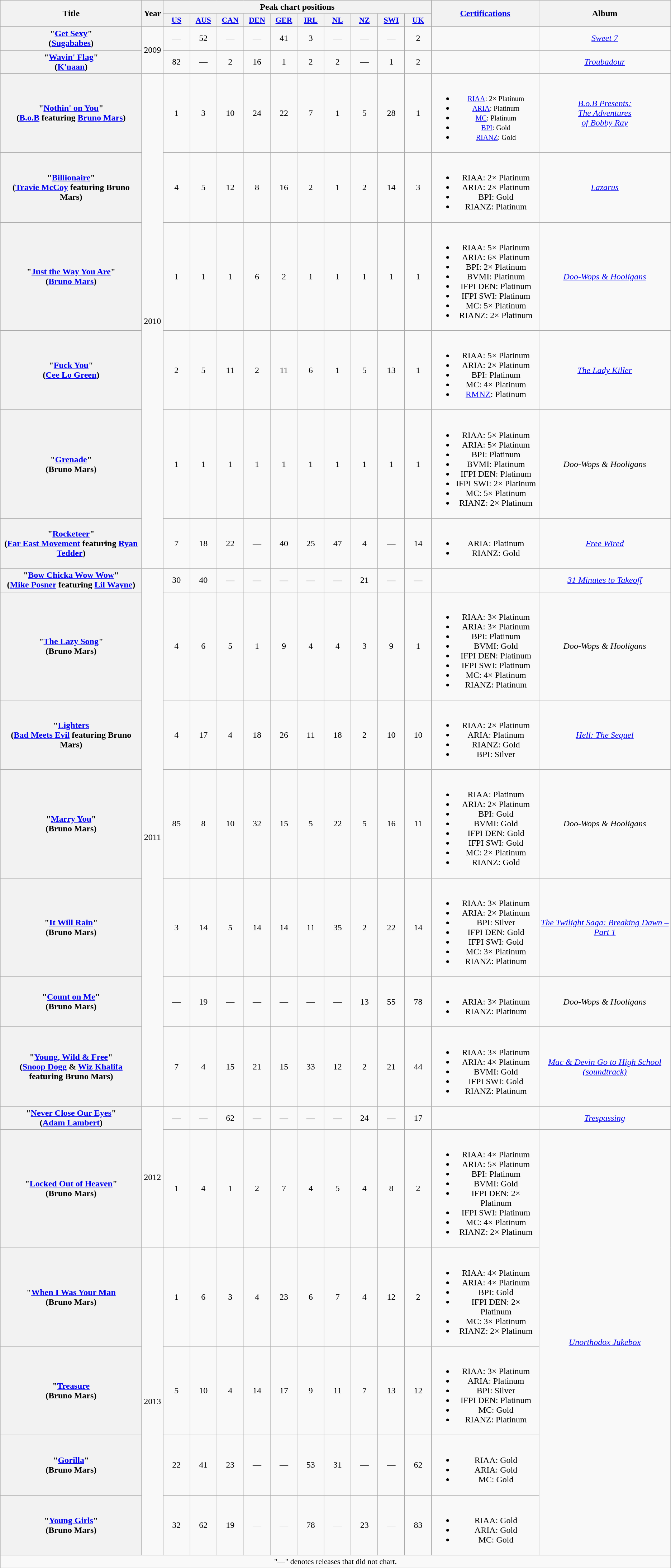<table class="wikitable plainrowheaders" style="text-align:center;">
<tr>
<th scope="col" rowspan="2" style="width:16em;">Title</th>
<th scope="col" rowspan="2">Year</th>
<th scope="col" colspan="10">Peak chart positions</th>
<th scope="col" rowspan="2" style="width:12em;"><a href='#'>Certifications</a></th>
<th scope="col" rowspan="2">Album</th>
</tr>
<tr>
<th scope="col" style="width:3em;font-size:90%;"><a href='#'>US</a><br></th>
<th scope="col" style="width:3em;font-size:90%;"><a href='#'>AUS</a><br></th>
<th scope="col" style="width:3em;font-size:90%;"><a href='#'>CAN</a><br></th>
<th scope="col" style="width:3em;font-size:90%;"><a href='#'>DEN</a><br></th>
<th scope="col" style="width:3em;font-size:90%;"><a href='#'>GER</a><br></th>
<th scope="col" style="width:3em;font-size:90%;"><a href='#'>IRL</a><br></th>
<th scope="col" style="width:3em;font-size:90%;"><a href='#'>NL</a><br></th>
<th scope="col" style="width:3em;font-size:90%;"><a href='#'>NZ</a><br></th>
<th scope="col" style="width:3em;font-size:90%;"><a href='#'>SWI</a><br></th>
<th scope="col" style="width:3em;font-size:90%;"><a href='#'>UK</a><br></th>
</tr>
<tr>
<th scope="row">"<a href='#'>Get Sexy</a>"<br><span>(<a href='#'>Sugababes</a>)</span></th>
<td rowspan="2">2009</td>
<td>—</td>
<td>52</td>
<td>—</td>
<td>—</td>
<td>41</td>
<td>3</td>
<td>—</td>
<td>—</td>
<td>—</td>
<td>2</td>
<td></td>
<td><em><a href='#'>Sweet 7</a></em></td>
</tr>
<tr Unortodox Jukebox By The Smeezingtons06:46, 29 December 2012 (UTC)06:46, 29 December 2012 (UTC)06:46, 29 December 2012 (UTC)06:46, 29 December 2012 (UTC)>
<th scope="row">"<a href='#'>Wavin' Flag</a>"<br><span>(<a href='#'>K'naan</a>)</span></th>
<td>82</td>
<td>—</td>
<td>2</td>
<td>16</td>
<td>1</td>
<td>2</td>
<td>2</td>
<td>—</td>
<td>1</td>
<td>2</td>
<td></td>
<td><em><a href='#'>Troubadour</a></em></td>
</tr>
<tr>
<th scope="row">"<a href='#'>Nothin' on You</a>"<br><span>(<a href='#'>B.o.B</a> featuring <a href='#'>Bruno Mars</a>)</span></th>
<td rowspan="6">2010</td>
<td>1</td>
<td>3</td>
<td>10</td>
<td>24</td>
<td>22</td>
<td>7</td>
<td>1</td>
<td>5</td>
<td>28</td>
<td>1</td>
<td><br><ul><li><small><a href='#'>RIAA</a>: 2× Platinum</small></li><li><small><a href='#'>ARIA</a>: Platinum</small></li><li><small><a href='#'>MC</a>: Platinum</small></li><li><small><a href='#'>BPI</a>: Gold</small></li><li><small><a href='#'>RIANZ</a>: Gold</small></li></ul></td>
<td><em><a href='#'>B.o.B Presents:<br>The Adventures<br>of Bobby Ray</a></em></td>
</tr>
<tr>
<th scope="row">"<a href='#'>Billionaire</a>"<br><span>(<a href='#'>Travie McCoy</a> featuring Bruno Mars)</span></th>
<td>4</td>
<td>5</td>
<td>12</td>
<td>8</td>
<td>16</td>
<td>2</td>
<td>1</td>
<td>2</td>
<td>14</td>
<td>3</td>
<td><br><ul><li>RIAA: 2× Platinum</li><li>ARIA: 2× Platinum</li><li>BPI: Gold</li><li>RIANZ: Platinum</li></ul></td>
<td><em><a href='#'>Lazarus</a></em></td>
</tr>
<tr>
<th scope="row">"<a href='#'>Just the Way You Are</a>"<br><span>(<a href='#'>Bruno Mars</a>) </span></th>
<td>1</td>
<td>1</td>
<td>1</td>
<td>6</td>
<td>2</td>
<td>1</td>
<td>1</td>
<td>1</td>
<td>1</td>
<td>1</td>
<td><br><ul><li>RIAA: 5× Platinum</li><li>ARIA: 6× Platinum</li><li>BPI: 2× Platinum</li><li>BVMI: Platinum</li><li>IFPI DEN: Platinum</li><li>IFPI SWI: Platinum</li><li>MC: 5× Platinum</li><li>RIANZ: 2× Platinum</li></ul></td>
<td><em><a href='#'>Doo-Wops & Hooligans</a></em></td>
</tr>
<tr>
<th scope="row">"<a href='#'>Fuck You</a>"<br><span>(<a href='#'>Cee Lo Green</a>) </span></th>
<td>2</td>
<td>5</td>
<td>11</td>
<td>2</td>
<td>11</td>
<td>6</td>
<td>1</td>
<td>5</td>
<td>13</td>
<td>1</td>
<td><br><ul><li>RIAA: 5× Platinum</li><li>ARIA: 2× Platinum</li><li>BPI: Platinum</li><li>MC: 4× Platinum</li><li><a href='#'>RMNZ</a>: Platinum</li></ul></td>
<td><em><a href='#'>The Lady Killer</a></em></td>
</tr>
<tr>
<th scope="row">"<a href='#'>Grenade</a>"<br><span>(Bruno Mars)</span></th>
<td>1</td>
<td>1</td>
<td>1</td>
<td>1</td>
<td>1</td>
<td>1</td>
<td>1</td>
<td>1</td>
<td>1</td>
<td>1</td>
<td><br><ul><li>RIAA: 5× Platinum</li><li>ARIA: 5× Platinum</li><li>BPI: Platinum</li><li>BVMI: Platinum</li><li>IFPI DEN: Platinum</li><li>IFPI SWI: 2× Platinum</li><li>MC: 5× Platinum</li><li>RIANZ: 2× Platinum</li></ul></td>
<td><em>Doo-Wops & Hooligans</em></td>
</tr>
<tr>
<th scope="row">"<a href='#'>Rocketeer</a>"<br><span>(<a href='#'>Far East Movement</a> featuring <a href='#'>Ryan Tedder</a>)</span></th>
<td>7</td>
<td>18</td>
<td>22</td>
<td>—</td>
<td>40</td>
<td>25</td>
<td>47</td>
<td>4</td>
<td>—</td>
<td>14</td>
<td><br><ul><li>ARIA: Platinum</li><li>RIANZ: Gold</li></ul></td>
<td><em><a href='#'>Free Wired</a></em></td>
</tr>
<tr>
<th scope="row">"<a href='#'>Bow Chicka Wow Wow</a>"<br><span>(<a href='#'>Mike Posner</a> featuring <a href='#'>Lil Wayne</a>)</span></th>
<td rowspan="7">2011</td>
<td>30</td>
<td>40</td>
<td>—</td>
<td>—</td>
<td>—</td>
<td>—</td>
<td>—</td>
<td>21</td>
<td>—</td>
<td>—</td>
<td></td>
<td><em><a href='#'>31 Minutes to Takeoff</a></em></td>
</tr>
<tr>
<th scope="row">"<a href='#'>The Lazy Song</a>"<br><span>(Bruno Mars)</span></th>
<td>4</td>
<td>6</td>
<td>5</td>
<td>1</td>
<td>9</td>
<td>4</td>
<td>4</td>
<td>3</td>
<td>9</td>
<td>1</td>
<td><br><ul><li>RIAA: 3× Platinum</li><li>ARIA: 3× Platinum</li><li>BPI: Platinum</li><li>BVMI: Gold</li><li>IFPI DEN: Platinum</li><li>IFPI SWI: Platinum</li><li>MC: 4× Platinum</li><li>RIANZ: Platinum</li></ul></td>
<td><em>Doo-Wops & Hooligans</em></td>
</tr>
<tr>
<th scope="row">"<a href='#'>Lighters</a><br><span>(<a href='#'>Bad Meets Evil</a> featuring Bruno Mars)</span></th>
<td>4</td>
<td>17</td>
<td>4</td>
<td>18</td>
<td>26</td>
<td>11</td>
<td>18</td>
<td>2</td>
<td>10</td>
<td>10</td>
<td><br><ul><li>RIAA: 2× Platinum</li><li>ARIA: Platinum</li><li>RIANZ: Gold</li><li>BPI: Silver</li></ul></td>
<td><em><a href='#'>Hell: The Sequel</a></em></td>
</tr>
<tr>
<th scope="row">"<a href='#'>Marry You</a>"<br><span>(Bruno Mars)</span></th>
<td>85</td>
<td>8</td>
<td>10</td>
<td>32</td>
<td>15</td>
<td>5</td>
<td>22</td>
<td>5</td>
<td>16</td>
<td>11</td>
<td><br><ul><li>RIAA: Platinum</li><li>ARIA: 2× Platinum</li><li>BPI: Gold</li><li>BVMI: Gold</li><li>IFPI DEN: Gold</li><li>IFPI SWI: Gold</li><li>MC: 2× Platinum</li><li>RIANZ: Gold</li></ul></td>
<td><em>Doo-Wops & Hooligans</em></td>
</tr>
<tr>
<th scope="row">"<a href='#'>It Will Rain</a>"<br><span>(Bruno Mars)</span></th>
<td>3</td>
<td>14</td>
<td>5</td>
<td>14</td>
<td>14</td>
<td>11</td>
<td>35</td>
<td>2</td>
<td>22</td>
<td>14</td>
<td><br><ul><li>RIAA: 3× Platinum</li><li>ARIA: 2× Platinum</li><li>BPI: Silver</li><li>IFPI DEN: Gold</li><li>IFPI SWI: Gold</li><li>MC: 3× Platinum</li><li>RIANZ: Platinum</li></ul></td>
<td><em><a href='#'>The Twilight Saga: Breaking Dawn – Part 1</a></em></td>
</tr>
<tr>
<th scope="row">"<a href='#'>Count on Me</a>"<br><span>(Bruno Mars)</span></th>
<td>—</td>
<td>19</td>
<td>—</td>
<td>—</td>
<td>—</td>
<td>—</td>
<td>—</td>
<td>13</td>
<td>55</td>
<td>78</td>
<td><br><ul><li>ARIA: 3× Platinum</li><li>RIANZ: Platinum</li></ul></td>
<td><em>Doo-Wops & Hooligans</em></td>
</tr>
<tr>
<th scope="row">"<a href='#'>Young, Wild & Free</a>"<br><span>(<a href='#'>Snoop Dogg</a> & <a href='#'>Wiz Khalifa</a> featuring Bruno Mars)</span></th>
<td>7</td>
<td>4</td>
<td>15</td>
<td>21</td>
<td>15</td>
<td>33</td>
<td>12</td>
<td>2</td>
<td>21</td>
<td>44</td>
<td><br><ul><li>RIAA: 3× Platinum</li><li>ARIA: 4× Platinum</li><li>BVMI: Gold</li><li>IFPI SWI: Gold</li><li>RIANZ: Platinum</li></ul></td>
<td><em><a href='#'>Mac & Devin Go to High School (soundtrack)</a></em></td>
</tr>
<tr>
<th scope="row">"<a href='#'>Never Close Our Eyes</a>"<br><span>(<a href='#'>Adam Lambert</a>)</span></th>
<td rowspan="2">2012</td>
<td>—</td>
<td>—</td>
<td>62</td>
<td>—</td>
<td>—</td>
<td>—</td>
<td>—</td>
<td>24</td>
<td>—</td>
<td>17</td>
<td></td>
<td><em><a href='#'>Trespassing</a></em></td>
</tr>
<tr>
<th scope="row">"<a href='#'>Locked Out of Heaven</a>"<br><span>(Bruno Mars)</span></th>
<td>1</td>
<td>4</td>
<td>1</td>
<td>2</td>
<td>7</td>
<td>4</td>
<td>5</td>
<td>4</td>
<td>8</td>
<td>2</td>
<td><br><ul><li>RIAA: 4× Platinum</li><li>ARIA: 5× Platinum</li><li>BPI: Platinum</li><li>BVMI: Gold</li><li>IFPI DEN: 2× Platinum</li><li>IFPI SWI: Platinum</li><li>MC: 4× Platinum</li><li>RIANZ: 2× Platinum</li></ul></td>
<td rowspan="5"><em><a href='#'>Unorthodox Jukebox</a></em></td>
</tr>
<tr>
<th scope="row">"<a href='#'>When I Was Your Man</a><br><span>(Bruno Mars)</span></th>
<td rowspan="4">2013</td>
<td>1</td>
<td>6</td>
<td>3</td>
<td>4</td>
<td>23</td>
<td>6</td>
<td>7</td>
<td>4</td>
<td>12</td>
<td>2</td>
<td><br><ul><li>RIAA: 4× Platinum</li><li>ARIA: 4× Platinum</li><li>BPI: Gold</li><li>IFPI DEN: 2× Platinum</li><li>MC: 3× Platinum</li><li>RIANZ: 2× Platinum</li></ul></td>
</tr>
<tr>
<th scope="row">"<a href='#'>Treasure</a><br><span>(Bruno Mars)</span></th>
<td>5</td>
<td>10</td>
<td>4</td>
<td>14</td>
<td>17</td>
<td>9</td>
<td>11</td>
<td>7</td>
<td>13</td>
<td>12</td>
<td><br><ul><li>RIAA: 3× Platinum</li><li>ARIA: Platinum</li><li>BPI: Silver</li><li>IFPI DEN: Platinum</li><li>MC: Gold</li><li>RIANZ: Platinum</li></ul></td>
</tr>
<tr>
<th scope="row">"<a href='#'>Gorilla</a>"<br><span>(Bruno Mars)</span></th>
<td>22</td>
<td>41</td>
<td>23</td>
<td>—</td>
<td>—</td>
<td>53</td>
<td>31</td>
<td>—</td>
<td>—</td>
<td>62</td>
<td><br><ul><li>RIAA: Gold</li><li>ARIA: Gold</li><li>MC: Gold</li></ul></td>
</tr>
<tr>
<th scope="row">"<a href='#'>Young Girls</a>"<br><span>(Bruno Mars)</span></th>
<td>32</td>
<td>62</td>
<td>19</td>
<td>—</td>
<td>—</td>
<td>78</td>
<td>—</td>
<td>23</td>
<td>—</td>
<td>83</td>
<td><br><ul><li>RIAA: Gold</li><li>ARIA: Gold</li><li>MC: Gold</li></ul></td>
</tr>
<tr>
<td colspan="14" style="font-size:90%">"—" denotes releases that did not chart.</td>
</tr>
<tr>
</tr>
</table>
